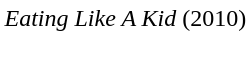<table class="collapsible collapsed" style="text-align:left; background-color:white;">
<tr>
<td><em>Eating Like A Kid</em> (2010)</td>
</tr>
<tr>
<td><br></td>
</tr>
</table>
